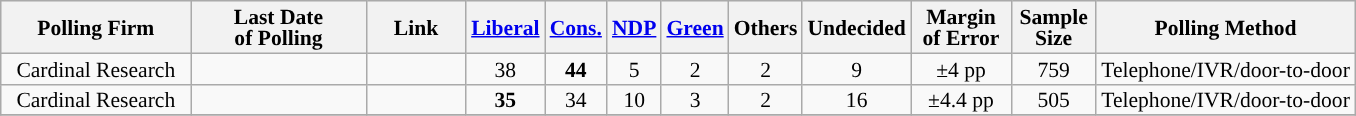<table class="wikitable sortable" style="text-align:center;font-size:90%;line-height:14px;">
<tr style="background:#e9e9e9;">
<th style="width:120px">Polling Firm</th>
<th style="width:110px">Last Date<br>of Polling</th>
<th style="width:60px" class="unsortable">Link</th>
<th style="background-color:"><a href='#'>Liberal</a></th>
<th style="background-color:"><a href='#'>Cons.</a></th>
<th style="background-color:"><a href='#'>NDP</a></th>
<th style="background-color:"><a href='#'>Green</a></th>
<th style="background-color:">Others</th>
<th style="background-color:">Undecided</th>
<th style="width:60px;" class=unsortable>Margin<br>of Error</th>
<th style="width:50px;" class=unsortable>Sample<br>Size</th>
<th class=unsortable>Polling Method</th>
</tr>
<tr>
<td>Cardinal Research</td>
<td></td>
<td></td>
<td>38</td>
<td><strong>44</strong></td>
<td>5</td>
<td>2</td>
<td>2</td>
<td>9</td>
<td>±4 pp</td>
<td>759</td>
<td>Telephone/IVR/door-to-door</td>
</tr>
<tr>
<td>Cardinal Research</td>
<td></td>
<td></td>
<td><strong>35</strong></td>
<td>34</td>
<td>10</td>
<td>3</td>
<td>2</td>
<td>16</td>
<td>±4.4 pp</td>
<td>505</td>
<td>Telephone/IVR/door-to-door</td>
</tr>
<tr>
</tr>
</table>
